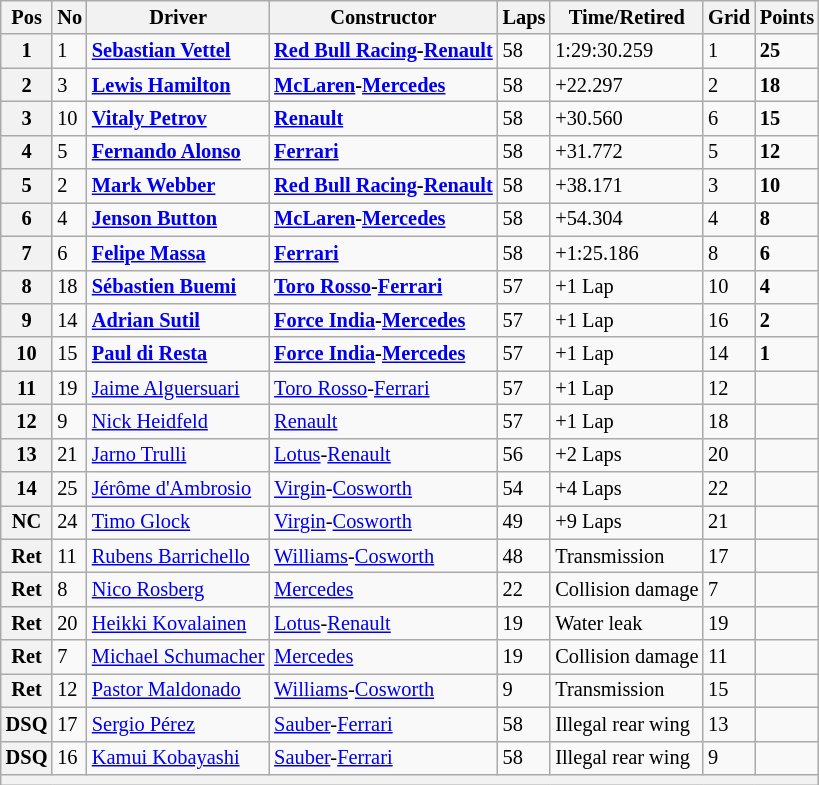<table class="wikitable" style="font-size: 85%">
<tr>
<th>Pos</th>
<th>No</th>
<th>Driver</th>
<th>Constructor</th>
<th>Laps</th>
<th>Time/Retired</th>
<th>Grid</th>
<th>Points</th>
</tr>
<tr>
<th>1</th>
<td>1</td>
<td> <strong><a href='#'>Sebastian Vettel</a></strong></td>
<td><strong><a href='#'>Red Bull Racing</a>-<a href='#'>Renault</a></strong></td>
<td>58</td>
<td>1:29:30.259</td>
<td>1</td>
<td><strong>25</strong></td>
</tr>
<tr>
<th>2</th>
<td>3</td>
<td> <strong><a href='#'>Lewis Hamilton</a></strong></td>
<td><strong><a href='#'>McLaren</a>-<a href='#'>Mercedes</a></strong></td>
<td>58</td>
<td>+22.297</td>
<td>2</td>
<td><strong>18</strong></td>
</tr>
<tr>
<th>3</th>
<td>10</td>
<td> <strong><a href='#'>Vitaly Petrov</a></strong></td>
<td><strong><a href='#'>Renault</a></strong></td>
<td>58</td>
<td>+30.560</td>
<td>6</td>
<td><strong>15</strong></td>
</tr>
<tr>
<th>4</th>
<td>5</td>
<td> <strong><a href='#'>Fernando Alonso</a></strong></td>
<td><strong><a href='#'>Ferrari</a></strong></td>
<td>58</td>
<td>+31.772</td>
<td>5</td>
<td><strong>12</strong></td>
</tr>
<tr>
<th>5</th>
<td>2</td>
<td> <strong><a href='#'>Mark Webber</a></strong></td>
<td><strong><a href='#'>Red Bull Racing</a>-<a href='#'>Renault</a></strong></td>
<td>58</td>
<td>+38.171</td>
<td>3</td>
<td><strong>10</strong></td>
</tr>
<tr>
<th>6</th>
<td>4</td>
<td> <strong><a href='#'>Jenson Button</a></strong></td>
<td><strong><a href='#'>McLaren</a>-<a href='#'>Mercedes</a></strong></td>
<td>58</td>
<td>+54.304</td>
<td>4</td>
<td><strong>8</strong></td>
</tr>
<tr>
<th>7</th>
<td>6</td>
<td> <strong><a href='#'>Felipe Massa</a></strong></td>
<td><strong><a href='#'>Ferrari</a></strong></td>
<td>58</td>
<td>+1:25.186</td>
<td>8</td>
<td><strong>6</strong></td>
</tr>
<tr>
<th>8</th>
<td>18</td>
<td> <strong><a href='#'>Sébastien Buemi</a></strong></td>
<td><strong><a href='#'>Toro Rosso</a>-<a href='#'>Ferrari</a></strong></td>
<td>57</td>
<td>+1 Lap</td>
<td>10</td>
<td><strong>4</strong></td>
</tr>
<tr>
<th>9</th>
<td>14</td>
<td> <strong><a href='#'>Adrian Sutil</a></strong></td>
<td><strong><a href='#'>Force India</a>-<a href='#'>Mercedes</a></strong></td>
<td>57</td>
<td>+1 Lap</td>
<td>16</td>
<td><strong>2</strong></td>
</tr>
<tr>
<th>10</th>
<td>15</td>
<td> <strong><a href='#'>Paul di Resta</a></strong></td>
<td><strong><a href='#'>Force India</a>-<a href='#'>Mercedes</a></strong></td>
<td>57</td>
<td>+1 Lap</td>
<td>14</td>
<td><strong>1</strong></td>
</tr>
<tr>
<th>11</th>
<td>19</td>
<td> <a href='#'>Jaime Alguersuari</a></td>
<td><a href='#'>Toro Rosso</a>-<a href='#'>Ferrari</a></td>
<td>57</td>
<td>+1 Lap</td>
<td>12</td>
<td></td>
</tr>
<tr>
<th>12</th>
<td>9</td>
<td> <a href='#'>Nick Heidfeld</a></td>
<td><a href='#'>Renault</a></td>
<td>57</td>
<td>+1 Lap</td>
<td>18</td>
<td></td>
</tr>
<tr>
<th>13</th>
<td>21</td>
<td> <a href='#'>Jarno Trulli</a></td>
<td><a href='#'>Lotus</a>-<a href='#'>Renault</a></td>
<td>56</td>
<td>+2 Laps</td>
<td>20</td>
<td></td>
</tr>
<tr>
<th>14</th>
<td>25</td>
<td> <a href='#'>Jérôme d'Ambrosio</a></td>
<td><a href='#'>Virgin</a>-<a href='#'>Cosworth</a></td>
<td>54</td>
<td>+4 Laps</td>
<td>22</td>
<td></td>
</tr>
<tr>
<th>NC</th>
<td>24</td>
<td> <a href='#'>Timo Glock</a></td>
<td><a href='#'>Virgin</a>-<a href='#'>Cosworth</a></td>
<td>49</td>
<td>+9 Laps</td>
<td>21</td>
<td></td>
</tr>
<tr>
<th>Ret</th>
<td>11</td>
<td> <a href='#'>Rubens Barrichello</a></td>
<td><a href='#'>Williams</a>-<a href='#'>Cosworth</a></td>
<td>48</td>
<td>Transmission</td>
<td>17</td>
<td></td>
</tr>
<tr>
<th>Ret</th>
<td>8</td>
<td> <a href='#'>Nico Rosberg</a></td>
<td><a href='#'>Mercedes</a></td>
<td>22</td>
<td>Collision damage</td>
<td>7</td>
<td></td>
</tr>
<tr>
<th>Ret</th>
<td>20</td>
<td> <a href='#'>Heikki Kovalainen</a></td>
<td><a href='#'>Lotus</a>-<a href='#'>Renault</a></td>
<td>19</td>
<td>Water leak</td>
<td>19</td>
<td></td>
</tr>
<tr>
<th>Ret</th>
<td>7</td>
<td> <a href='#'>Michael Schumacher</a></td>
<td><a href='#'>Mercedes</a></td>
<td>19</td>
<td>Collision damage</td>
<td>11</td>
<td></td>
</tr>
<tr>
<th>Ret</th>
<td>12</td>
<td> <a href='#'>Pastor Maldonado</a></td>
<td><a href='#'>Williams</a>-<a href='#'>Cosworth</a></td>
<td>9</td>
<td>Transmission</td>
<td>15</td>
<td></td>
</tr>
<tr>
<th>DSQ</th>
<td>17</td>
<td> <a href='#'>Sergio Pérez</a></td>
<td><a href='#'>Sauber</a>-<a href='#'>Ferrari</a></td>
<td>58</td>
<td>Illegal rear wing</td>
<td>13</td>
<td></td>
</tr>
<tr>
<th>DSQ</th>
<td>16</td>
<td> <a href='#'>Kamui Kobayashi</a></td>
<td><a href='#'>Sauber</a>-<a href='#'>Ferrari</a></td>
<td>58</td>
<td>Illegal rear wing</td>
<td>9</td>
<td></td>
</tr>
<tr>
<th colspan="8"></th>
</tr>
</table>
